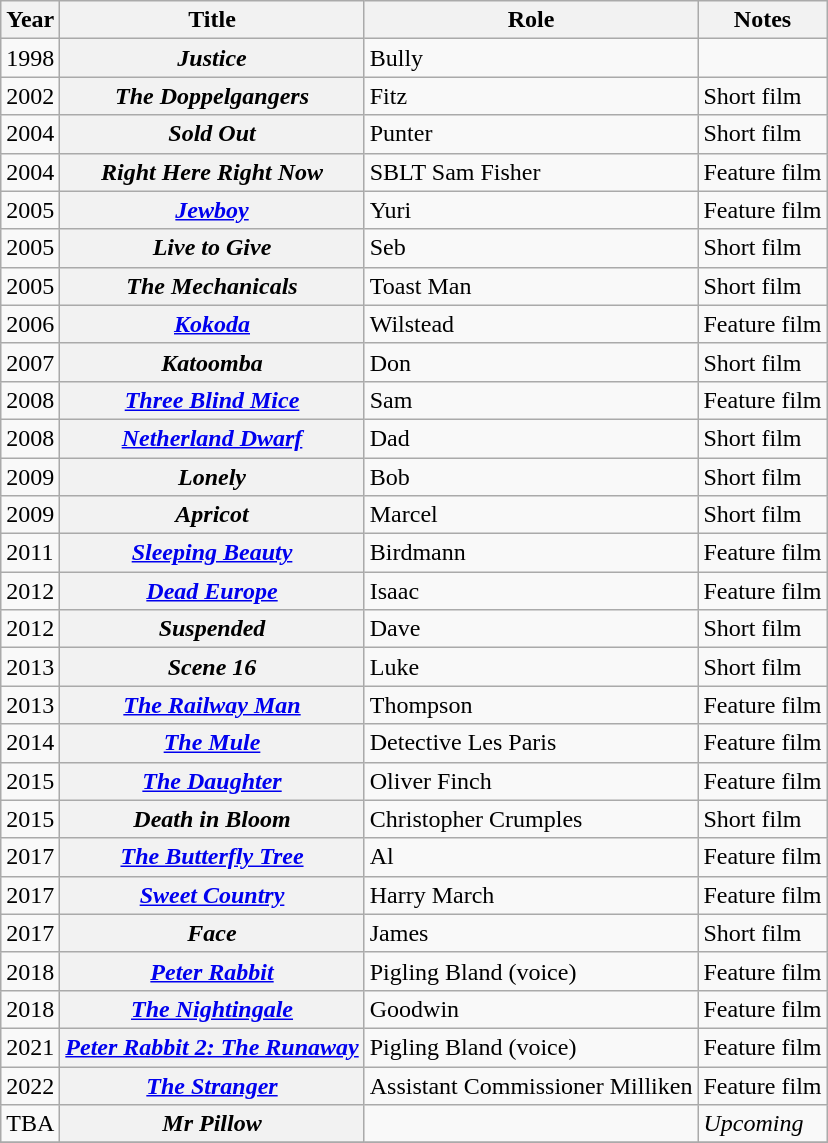<table class="wikitable plainrowheaders sortable">
<tr>
<th scope="col">Year</th>
<th scope="col">Title</th>
<th scope="col">Role</th>
<th class="unsortable">Notes</th>
</tr>
<tr>
<td>1998</td>
<th scope="row"><em>Justice</em></th>
<td>Bully</td>
<td></td>
</tr>
<tr>
<td>2002</td>
<th scope="row"><em>The Doppelgangers</em></th>
<td>Fitz</td>
<td>Short film</td>
</tr>
<tr>
<td>2004</td>
<th scope="row"><em>Sold Out</em></th>
<td>Punter</td>
<td>Short film</td>
</tr>
<tr>
<td>2004</td>
<th scope="row"><em>Right Here Right Now</em></th>
<td>SBLT Sam Fisher</td>
<td>Feature film</td>
</tr>
<tr>
<td>2005</td>
<th scope="row"><em><a href='#'>Jewboy</a></em></th>
<td>Yuri</td>
<td>Feature film</td>
</tr>
<tr>
<td>2005</td>
<th scope="row"><em>Live to Give</em></th>
<td>Seb</td>
<td>Short film</td>
</tr>
<tr>
<td>2005</td>
<th scope="row"><em>The Mechanicals</em></th>
<td>Toast Man</td>
<td>Short film</td>
</tr>
<tr>
<td>2006</td>
<th scope="row"><em><a href='#'>Kokoda</a></em></th>
<td>Wilstead</td>
<td>Feature film</td>
</tr>
<tr>
<td>2007</td>
<th scope="row"><em>Katoomba</em></th>
<td>Don</td>
<td>Short film</td>
</tr>
<tr>
<td>2008</td>
<th scope="row"><em><a href='#'>Three Blind Mice</a></em></th>
<td>Sam</td>
<td>Feature film</td>
</tr>
<tr>
<td>2008</td>
<th scope="row"><em><a href='#'>Netherland Dwarf</a></em></th>
<td>Dad</td>
<td>Short film</td>
</tr>
<tr>
<td>2009</td>
<th scope="row"><em>Lonely</em></th>
<td>Bob</td>
<td>Short film</td>
</tr>
<tr>
<td>2009</td>
<th scope="row"><em>Apricot</em></th>
<td>Marcel</td>
<td>Short film</td>
</tr>
<tr>
<td>2011</td>
<th scope="row"><em><a href='#'>Sleeping Beauty</a></em></th>
<td>Birdmann</td>
<td>Feature film</td>
</tr>
<tr>
<td>2012</td>
<th scope="row"><em><a href='#'>Dead Europe</a></em></th>
<td>Isaac</td>
<td>Feature film</td>
</tr>
<tr>
<td>2012</td>
<th scope="row"><em>Suspended</em></th>
<td>Dave</td>
<td>Short film</td>
</tr>
<tr>
<td>2013</td>
<th scope="row"><em>Scene 16</em></th>
<td>Luke</td>
<td>Short film</td>
</tr>
<tr>
<td>2013</td>
<th scope="row"><em><a href='#'>The Railway Man</a></em></th>
<td>Thompson</td>
<td>Feature film</td>
</tr>
<tr>
<td>2014</td>
<th scope="row"><em><a href='#'>The Mule</a></em></th>
<td>Detective Les Paris</td>
<td>Feature film</td>
</tr>
<tr>
<td>2015</td>
<th scope="row"><em><a href='#'>The Daughter</a></em></th>
<td>Oliver Finch</td>
<td>Feature film</td>
</tr>
<tr>
<td>2015</td>
<th scope="row"><em>Death in Bloom</em></th>
<td>Christopher Crumples</td>
<td>Short film</td>
</tr>
<tr>
<td>2017</td>
<th scope="row"><em><a href='#'>The Butterfly Tree</a></em></th>
<td>Al</td>
<td>Feature film</td>
</tr>
<tr>
<td>2017</td>
<th scope="row"><em><a href='#'>Sweet Country</a></em></th>
<td>Harry March</td>
<td>Feature film</td>
</tr>
<tr>
<td>2017</td>
<th scope="row"><em>Face</em></th>
<td>James</td>
<td>Short film</td>
</tr>
<tr>
<td>2018</td>
<th scope="row"><em><a href='#'>Peter Rabbit</a></em></th>
<td>Pigling Bland (voice)</td>
<td>Feature film</td>
</tr>
<tr>
<td>2018</td>
<th scope="row"><em><a href='#'>The Nightingale</a></em></th>
<td>Goodwin</td>
<td>Feature film</td>
</tr>
<tr>
<td>2021</td>
<th scope="row"><em><a href='#'>Peter Rabbit 2: The Runaway</a></em></th>
<td>Pigling Bland (voice)</td>
<td>Feature film</td>
</tr>
<tr>
<td>2022</td>
<th scope="row"><em><a href='#'>The Stranger</a></em></th>
<td>Assistant Commissioner Milliken</td>
<td>Feature film</td>
</tr>
<tr>
<td>TBA</td>
<th scope="row"><em>Mr Pillow</em></th>
<td></td>
<td><em>Upcoming</em></td>
</tr>
<tr>
</tr>
</table>
